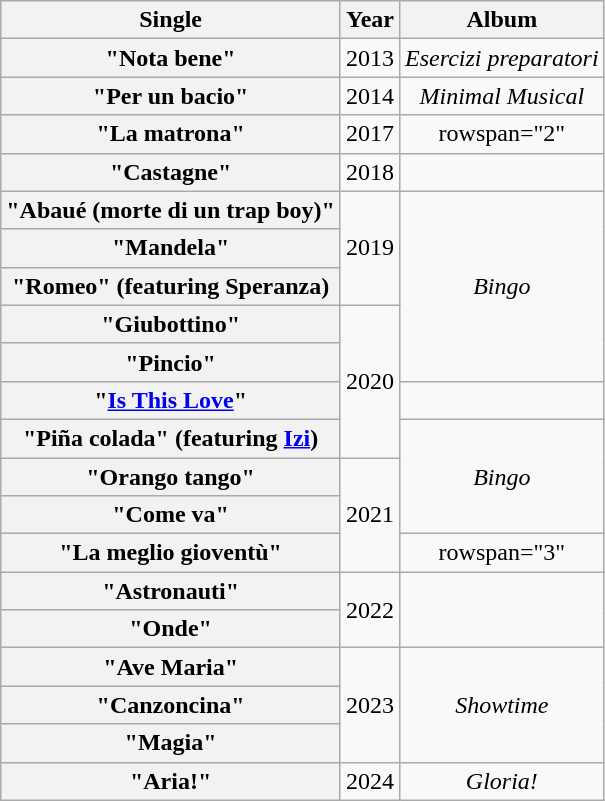<table class="wikitable plainrowheaders" style="text-align:center;">
<tr>
<th scope="col" rowspan="1">Single</th>
<th scope="col" rowspan="1">Year</th>
<th scope="col" rowspan="1">Album</th>
</tr>
<tr>
<th scope="row">"Nota bene"</th>
<td>2013</td>
<td><em>Esercizi preparatori</em></td>
</tr>
<tr>
<th scope="row">"Per un bacio"</th>
<td>2014</td>
<td><em>Minimal Musical</em></td>
</tr>
<tr>
<th scope="row">"La matrona"</th>
<td>2017</td>
<td>rowspan="2" </td>
</tr>
<tr>
<th scope="row">"Castagne"</th>
<td>2018</td>
</tr>
<tr>
<th scope="row">"Abaué (morte di un trap boy)"</th>
<td rowspan="3">2019</td>
<td rowspan="5"><em>Bingo</em></td>
</tr>
<tr>
<th scope="row">"Mandela"</th>
</tr>
<tr>
<th scope="row">"Romeo" (featuring Speranza)</th>
</tr>
<tr>
<th scope="row">"Giubottino"</th>
<td rowspan="4">2020</td>
</tr>
<tr>
<th scope="row">"Pincio"</th>
</tr>
<tr>
<th scope="row">"<a href='#'>Is This Love</a>"</th>
<td></td>
</tr>
<tr>
<th scope="row">"Piña colada" (featuring <a href='#'>Izi</a>)</th>
<td rowspan="3"><em>Bingo</em></td>
</tr>
<tr>
<th scope="row">"Orango tango"</th>
<td rowspan="3">2021</td>
</tr>
<tr>
<th scope="row">"Come va"</th>
</tr>
<tr>
<th scope="row">"La meglio gioventù"</th>
<td>rowspan="3" </td>
</tr>
<tr>
<th scope="row">"Astronauti"</th>
<td rowspan="2">2022</td>
</tr>
<tr>
<th scope="row">"Onde"</th>
</tr>
<tr>
<th scope="row">"Ave Maria"</th>
<td rowspan="3">2023</td>
<td rowspan="3"><em>Showtime</em></td>
</tr>
<tr>
<th scope="row">"Canzoncina"</th>
</tr>
<tr>
<th scope="row">"Magia"</th>
</tr>
<tr>
<th scope="row">"Aria!"</th>
<td>2024</td>
<td><em>Gloria!</em></td>
</tr>
</table>
